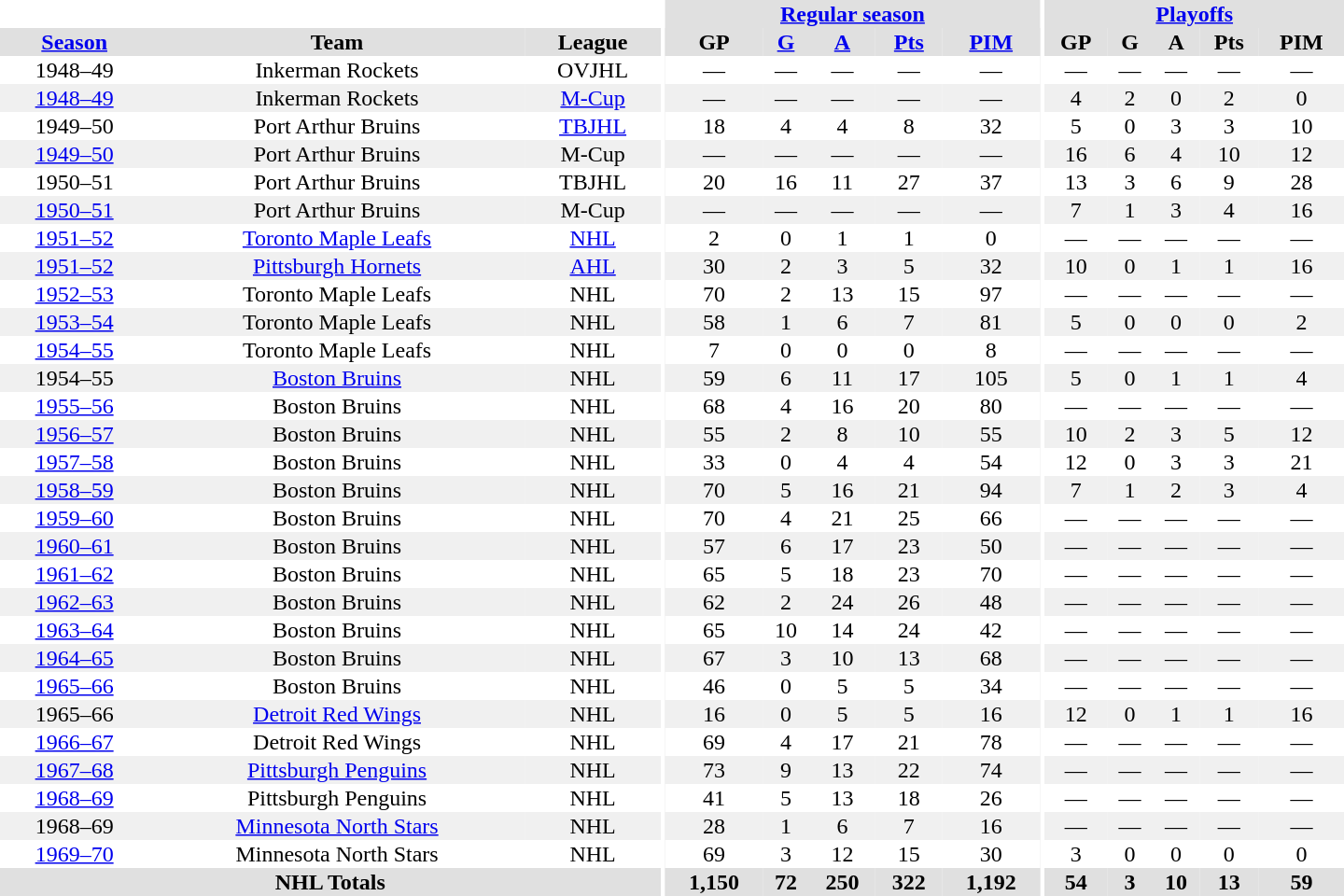<table border="0" cellpadding="1" cellspacing="0" style="text-align:center; width:60em">
<tr bgcolor="#e0e0e0">
<th colspan="3" bgcolor="#ffffff"></th>
<th rowspan="99" bgcolor="#ffffff"></th>
<th colspan="5"><a href='#'>Regular season</a></th>
<th rowspan="99" bgcolor="#ffffff"></th>
<th colspan="5"><a href='#'>Playoffs</a></th>
</tr>
<tr bgcolor="#e0e0e0">
<th><a href='#'>Season</a></th>
<th>Team</th>
<th>League</th>
<th>GP</th>
<th><a href='#'>G</a></th>
<th><a href='#'>A</a></th>
<th><a href='#'>Pts</a></th>
<th><a href='#'>PIM</a></th>
<th>GP</th>
<th>G</th>
<th>A</th>
<th>Pts</th>
<th>PIM</th>
</tr>
<tr>
<td>1948–49</td>
<td>Inkerman Rockets</td>
<td>OVJHL</td>
<td>—</td>
<td>—</td>
<td>—</td>
<td>—</td>
<td>—</td>
<td>—</td>
<td>—</td>
<td>—</td>
<td>—</td>
<td>—</td>
</tr>
<tr bgcolor="#f0f0f0">
<td><a href='#'>1948–49</a></td>
<td>Inkerman Rockets</td>
<td><a href='#'>M-Cup</a></td>
<td>—</td>
<td>—</td>
<td>—</td>
<td>—</td>
<td>—</td>
<td>4</td>
<td>2</td>
<td>0</td>
<td>2</td>
<td>0</td>
</tr>
<tr>
<td>1949–50</td>
<td>Port Arthur Bruins</td>
<td><a href='#'>TBJHL</a></td>
<td>18</td>
<td>4</td>
<td>4</td>
<td>8</td>
<td>32</td>
<td>5</td>
<td>0</td>
<td>3</td>
<td>3</td>
<td>10</td>
</tr>
<tr bgcolor="#f0f0f0">
<td><a href='#'>1949–50</a></td>
<td>Port Arthur Bruins</td>
<td>M-Cup</td>
<td>—</td>
<td>—</td>
<td>—</td>
<td>—</td>
<td>—</td>
<td>16</td>
<td>6</td>
<td>4</td>
<td>10</td>
<td>12</td>
</tr>
<tr>
<td>1950–51</td>
<td>Port Arthur Bruins</td>
<td>TBJHL</td>
<td>20</td>
<td>16</td>
<td>11</td>
<td>27</td>
<td>37</td>
<td>13</td>
<td>3</td>
<td>6</td>
<td>9</td>
<td>28</td>
</tr>
<tr bgcolor="#f0f0f0">
<td><a href='#'>1950–51</a></td>
<td>Port Arthur Bruins</td>
<td>M-Cup</td>
<td>—</td>
<td>—</td>
<td>—</td>
<td>—</td>
<td>—</td>
<td>7</td>
<td>1</td>
<td>3</td>
<td>4</td>
<td>16</td>
</tr>
<tr>
<td><a href='#'>1951–52</a></td>
<td><a href='#'>Toronto Maple Leafs</a></td>
<td><a href='#'>NHL</a></td>
<td>2</td>
<td>0</td>
<td>1</td>
<td>1</td>
<td>0</td>
<td>—</td>
<td>—</td>
<td>—</td>
<td>—</td>
<td>—</td>
</tr>
<tr bgcolor="#f0f0f0">
<td><a href='#'>1951–52</a></td>
<td><a href='#'>Pittsburgh Hornets</a></td>
<td><a href='#'>AHL</a></td>
<td>30</td>
<td>2</td>
<td>3</td>
<td>5</td>
<td>32</td>
<td>10</td>
<td>0</td>
<td>1</td>
<td>1</td>
<td>16</td>
</tr>
<tr>
<td><a href='#'>1952–53</a></td>
<td>Toronto Maple Leafs</td>
<td>NHL</td>
<td>70</td>
<td>2</td>
<td>13</td>
<td>15</td>
<td>97</td>
<td>—</td>
<td>—</td>
<td>—</td>
<td>—</td>
<td>—</td>
</tr>
<tr bgcolor="#f0f0f0">
<td><a href='#'>1953–54</a></td>
<td>Toronto Maple Leafs</td>
<td>NHL</td>
<td>58</td>
<td>1</td>
<td>6</td>
<td>7</td>
<td>81</td>
<td>5</td>
<td>0</td>
<td>0</td>
<td>0</td>
<td>2</td>
</tr>
<tr>
<td><a href='#'>1954–55</a></td>
<td>Toronto Maple Leafs</td>
<td>NHL</td>
<td>7</td>
<td>0</td>
<td>0</td>
<td>0</td>
<td>8</td>
<td>—</td>
<td>—</td>
<td>—</td>
<td>—</td>
<td>—</td>
</tr>
<tr bgcolor="#f0f0f0">
<td>1954–55</td>
<td><a href='#'>Boston Bruins</a></td>
<td>NHL</td>
<td>59</td>
<td>6</td>
<td>11</td>
<td>17</td>
<td>105</td>
<td>5</td>
<td>0</td>
<td>1</td>
<td>1</td>
<td>4</td>
</tr>
<tr>
<td><a href='#'>1955–56</a></td>
<td>Boston Bruins</td>
<td>NHL</td>
<td>68</td>
<td>4</td>
<td>16</td>
<td>20</td>
<td>80</td>
<td>—</td>
<td>—</td>
<td>—</td>
<td>—</td>
<td>—</td>
</tr>
<tr bgcolor="#f0f0f0">
<td><a href='#'>1956–57</a></td>
<td>Boston Bruins</td>
<td>NHL</td>
<td>55</td>
<td>2</td>
<td>8</td>
<td>10</td>
<td>55</td>
<td>10</td>
<td>2</td>
<td>3</td>
<td>5</td>
<td>12</td>
</tr>
<tr>
<td><a href='#'>1957–58</a></td>
<td>Boston Bruins</td>
<td>NHL</td>
<td>33</td>
<td>0</td>
<td>4</td>
<td>4</td>
<td>54</td>
<td>12</td>
<td>0</td>
<td>3</td>
<td>3</td>
<td>21</td>
</tr>
<tr bgcolor="#f0f0f0">
<td><a href='#'>1958–59</a></td>
<td>Boston Bruins</td>
<td>NHL</td>
<td>70</td>
<td>5</td>
<td>16</td>
<td>21</td>
<td>94</td>
<td>7</td>
<td>1</td>
<td>2</td>
<td>3</td>
<td>4</td>
</tr>
<tr>
<td><a href='#'>1959–60</a></td>
<td>Boston Bruins</td>
<td>NHL</td>
<td>70</td>
<td>4</td>
<td>21</td>
<td>25</td>
<td>66</td>
<td>—</td>
<td>—</td>
<td>—</td>
<td>—</td>
<td>—</td>
</tr>
<tr bgcolor="#f0f0f0">
<td><a href='#'>1960–61</a></td>
<td>Boston Bruins</td>
<td>NHL</td>
<td>57</td>
<td>6</td>
<td>17</td>
<td>23</td>
<td>50</td>
<td>—</td>
<td>—</td>
<td>—</td>
<td>—</td>
<td>—</td>
</tr>
<tr>
<td><a href='#'>1961–62</a></td>
<td>Boston Bruins</td>
<td>NHL</td>
<td>65</td>
<td>5</td>
<td>18</td>
<td>23</td>
<td>70</td>
<td>—</td>
<td>—</td>
<td>—</td>
<td>—</td>
<td>—</td>
</tr>
<tr bgcolor="#f0f0f0">
<td><a href='#'>1962–63</a></td>
<td>Boston Bruins</td>
<td>NHL</td>
<td>62</td>
<td>2</td>
<td>24</td>
<td>26</td>
<td>48</td>
<td>—</td>
<td>—</td>
<td>—</td>
<td>—</td>
<td>—</td>
</tr>
<tr>
<td><a href='#'>1963–64</a></td>
<td>Boston Bruins</td>
<td>NHL</td>
<td>65</td>
<td>10</td>
<td>14</td>
<td>24</td>
<td>42</td>
<td>—</td>
<td>—</td>
<td>—</td>
<td>—</td>
<td>—</td>
</tr>
<tr bgcolor="#f0f0f0">
<td><a href='#'>1964–65</a></td>
<td>Boston Bruins</td>
<td>NHL</td>
<td>67</td>
<td>3</td>
<td>10</td>
<td>13</td>
<td>68</td>
<td>—</td>
<td>—</td>
<td>—</td>
<td>—</td>
<td>—</td>
</tr>
<tr>
<td><a href='#'>1965–66</a></td>
<td>Boston Bruins</td>
<td>NHL</td>
<td>46</td>
<td>0</td>
<td>5</td>
<td>5</td>
<td>34</td>
<td>—</td>
<td>—</td>
<td>—</td>
<td>—</td>
<td>—</td>
</tr>
<tr bgcolor="#f0f0f0">
<td>1965–66</td>
<td><a href='#'>Detroit Red Wings</a></td>
<td>NHL</td>
<td>16</td>
<td>0</td>
<td>5</td>
<td>5</td>
<td>16</td>
<td>12</td>
<td>0</td>
<td>1</td>
<td>1</td>
<td>16</td>
</tr>
<tr>
<td><a href='#'>1966–67</a></td>
<td>Detroit Red Wings</td>
<td>NHL</td>
<td>69</td>
<td>4</td>
<td>17</td>
<td>21</td>
<td>78</td>
<td>—</td>
<td>—</td>
<td>—</td>
<td>—</td>
<td>—</td>
</tr>
<tr bgcolor="#f0f0f0">
<td><a href='#'>1967–68</a></td>
<td><a href='#'>Pittsburgh Penguins</a></td>
<td>NHL</td>
<td>73</td>
<td>9</td>
<td>13</td>
<td>22</td>
<td>74</td>
<td>—</td>
<td>—</td>
<td>—</td>
<td>—</td>
<td>—</td>
</tr>
<tr>
</tr>
<tr>
<td><a href='#'>1968–69</a></td>
<td>Pittsburgh Penguins</td>
<td>NHL</td>
<td>41</td>
<td>5</td>
<td>13</td>
<td>18</td>
<td>26</td>
<td>—</td>
<td>—</td>
<td>—</td>
<td>—</td>
<td>—</td>
</tr>
<tr bgcolor="#f0f0f0">
<td>1968–69</td>
<td><a href='#'>Minnesota North Stars</a></td>
<td>NHL</td>
<td>28</td>
<td>1</td>
<td>6</td>
<td>7</td>
<td>16</td>
<td>—</td>
<td>—</td>
<td>—</td>
<td>—</td>
<td>—</td>
</tr>
<tr>
<td><a href='#'>1969–70</a></td>
<td>Minnesota North Stars</td>
<td>NHL</td>
<td>69</td>
<td>3</td>
<td>12</td>
<td>15</td>
<td>30</td>
<td>3</td>
<td>0</td>
<td>0</td>
<td>0</td>
<td>0</td>
</tr>
<tr bgcolor="#e0e0e0">
<th colspan="3">NHL Totals</th>
<th>1,150</th>
<th>72</th>
<th>250</th>
<th>322</th>
<th>1,192</th>
<th>54</th>
<th>3</th>
<th>10</th>
<th>13</th>
<th>59</th>
</tr>
</table>
